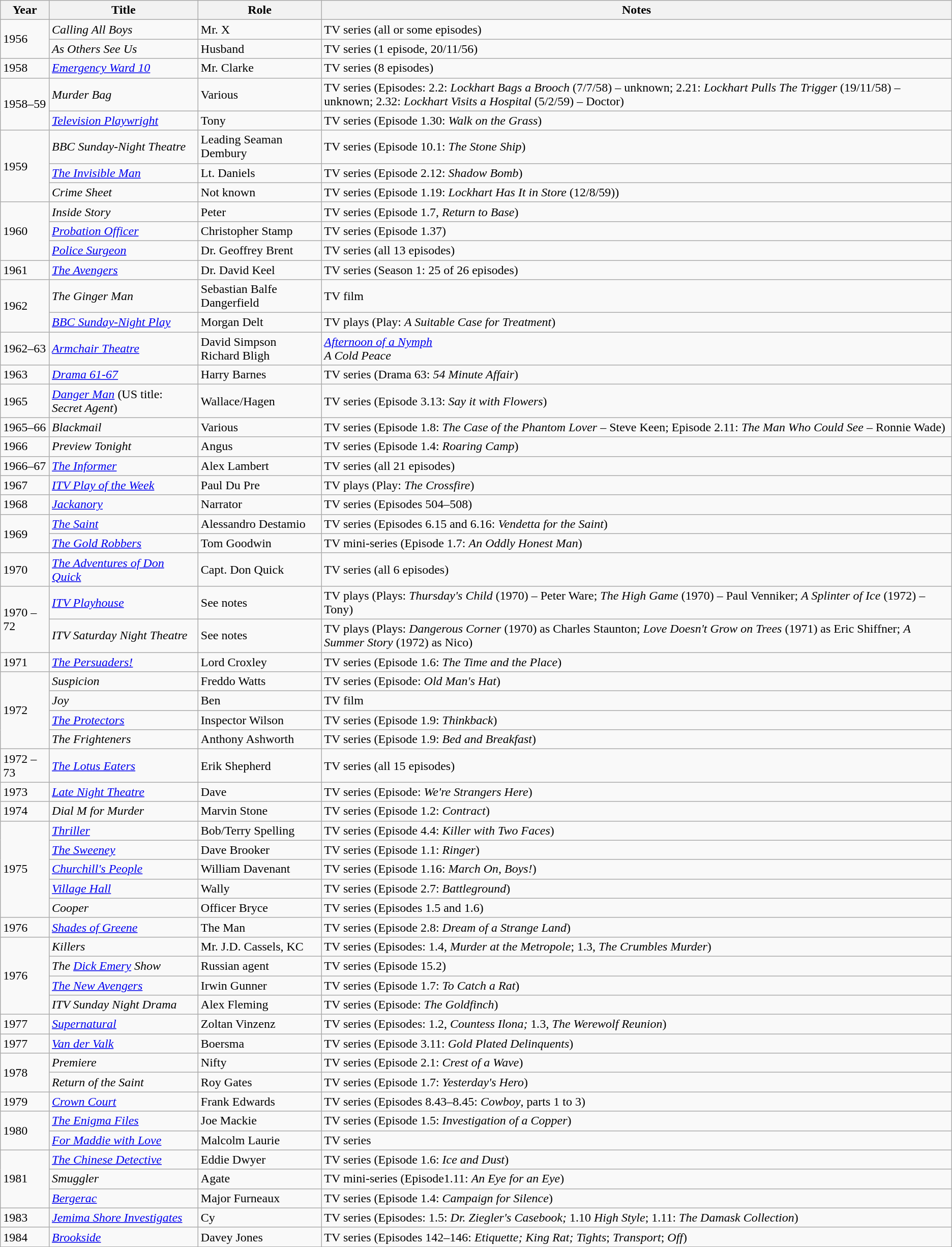<table class="wikitable sortable">
<tr>
<th>Year</th>
<th>Title</th>
<th>Role</th>
<th>Notes</th>
</tr>
<tr>
<td rowspan="2">1956</td>
<td><em>Calling All Boys</em></td>
<td>Mr. X</td>
<td>TV series (all or some episodes)</td>
</tr>
<tr>
<td><em>As Others See Us</em></td>
<td>Husband</td>
<td>TV series (1 episode, 20/11/56)</td>
</tr>
<tr>
<td>1958</td>
<td><a href='#'><em>Emergency Ward 10</em></a></td>
<td>Mr. Clarke</td>
<td>TV series (8 episodes)</td>
</tr>
<tr>
<td rowspan="2">1958–59</td>
<td><em>Murder Bag</em></td>
<td>Various</td>
<td>TV series (Episodes: 2.2: <em>Lockhart Bags a Brooch</em> (7/7/58) – unknown; 2.21: <em>Lockhart Pulls The Trigger</em> (19/11/58) – unknown; 2.32: <em>Lockhart Visits a Hospital</em> (5/2/59) – Doctor)</td>
</tr>
<tr>
<td><em><a href='#'>Television Playwright</a></em></td>
<td>Tony</td>
<td>TV series (Episode 1.30: <em>Walk on the Grass</em>)</td>
</tr>
<tr>
<td rowspan="3">1959</td>
<td><em>BBC Sunday-Night Theatre</em></td>
<td>Leading Seaman Dembury</td>
<td>TV series (Episode 10.1: <em>The Stone Ship</em>)</td>
</tr>
<tr>
<td><a href='#'><em>The Invisible Man</em></a></td>
<td>Lt. Daniels</td>
<td>TV series (Episode 2.12: <em>Shadow Bomb</em>)</td>
</tr>
<tr>
<td><em>Crime Sheet</em></td>
<td>Not known</td>
<td>TV series (Episode 1.19: <em>Lockhart Has It in Store</em> (12/8/59))</td>
</tr>
<tr>
<td rowspan="3">1960</td>
<td><em>Inside Story</em></td>
<td>Peter</td>
<td>TV series (Episode 1.7, <em>Return to Base</em>)</td>
</tr>
<tr>
<td><a href='#'><em>Probation Officer</em></a></td>
<td>Christopher Stamp</td>
<td>TV series (Episode 1.37)</td>
</tr>
<tr>
<td><a href='#'><em>Police Surgeon</em></a></td>
<td>Dr. Geoffrey Brent</td>
<td>TV series (all 13 episodes)</td>
</tr>
<tr>
<td>1961</td>
<td><a href='#'><em>The Avengers</em></a></td>
<td>Dr. David Keel</td>
<td>TV series (Season 1: 25 of 26 episodes)</td>
</tr>
<tr>
<td rowspan="2">1962</td>
<td><em>The Ginger Man</em></td>
<td>Sebastian Balfe Dangerfield</td>
<td>TV film</td>
</tr>
<tr>
<td><em><a href='#'>BBC Sunday-Night Play</a></em></td>
<td>Morgan Delt</td>
<td>TV plays (Play: <em>A Suitable Case for Treatment</em>)</td>
</tr>
<tr>
<td>1962–63</td>
<td><em><a href='#'>Armchair Theatre</a></em></td>
<td>David Simpson<br>Richard Bligh</td>
<td><em><a href='#'>Afternoon of a Nymph</a></em><br><em>A Cold Peace</em></td>
</tr>
<tr>
<td>1963</td>
<td><em><a href='#'>Drama 61-67</a></em></td>
<td>Harry Barnes</td>
<td>TV series (Drama 63: <em>54 Minute Affair</em>)</td>
</tr>
<tr>
<td>1965</td>
<td><em><a href='#'>Danger Man</a></em> (US title: <em>Secret Agent</em>)</td>
<td>Wallace/Hagen</td>
<td>TV series (Episode 3.13: <em>Say it with Flowers</em>)</td>
</tr>
<tr>
<td>1965–66</td>
<td><em>Blackmail</em></td>
<td>Various</td>
<td>TV series (Episode 1.8: <em>The Case of the Phantom Lover –</em> Steve Keen; Episode 2.11: <em>The Man Who Could See –</em> Ronnie Wade)</td>
</tr>
<tr>
<td>1966</td>
<td><em>Preview Tonight</em></td>
<td>Angus</td>
<td>TV series (Episode 1.4: <em>Roaring Camp</em>)</td>
</tr>
<tr>
<td>1966–67</td>
<td><a href='#'><em>The Informer</em></a></td>
<td>Alex Lambert</td>
<td>TV series (all 21 episodes)</td>
</tr>
<tr>
<td>1967</td>
<td><em><a href='#'>ITV Play of the Week</a></em></td>
<td>Paul Du Pre</td>
<td>TV plays (Play: <em>The Crossfire</em>)</td>
</tr>
<tr>
<td>1968</td>
<td><em><a href='#'>Jackanory</a></em></td>
<td>Narrator</td>
<td>TV series (Episodes 504<em>–</em>508)</td>
</tr>
<tr>
<td rowspan="2">1969</td>
<td><a href='#'><em>The Saint</em></a></td>
<td>Alessandro Destamio</td>
<td>TV series (Episodes 6.15 and 6.16: <em>Vendetta for the Saint</em>)</td>
</tr>
<tr>
<td><em><a href='#'>The Gold Robbers</a></em></td>
<td>Tom Goodwin</td>
<td>TV mini-series (Episode 1.7: <em>An Oddly Honest Man</em>)</td>
</tr>
<tr>
<td>1970</td>
<td><em><a href='#'>The Adventures of Don Quick</a></em></td>
<td>Capt. Don Quick</td>
<td>TV series (all 6 episodes)</td>
</tr>
<tr>
<td rowspan="2">1970 – 72</td>
<td><em><a href='#'>ITV Playhouse</a></em></td>
<td>See notes</td>
<td>TV plays (Plays: <em>Thursday's Child</em> (1970) – Peter Ware; <em>The High Game</em> (1970) – Paul Venniker; <em>A Splinter of Ice</em> (1972) – Tony)</td>
</tr>
<tr>
<td><em>ITV Saturday Night Theatre</em></td>
<td>See notes</td>
<td>TV plays (Plays: <em>Dangerous Corner</em> (1970) as Charles Staunton; <em>Love Doesn't Grow on Trees</em> (1971) as Eric Shiffner; <em>A Summer Story</em> (1972) as Nico)</td>
</tr>
<tr>
<td>1971</td>
<td><em><a href='#'>The Persuaders!</a></em></td>
<td>Lord Croxley</td>
<td>TV series (Episode 1.6: <em>The Time and the Place</em>)</td>
</tr>
<tr>
<td rowspan="4">1972</td>
<td><em>Suspicion</em></td>
<td>Freddo Watts</td>
<td>TV series (Episode: <em>Old Man's Hat</em>)</td>
</tr>
<tr>
<td><em>Joy</em></td>
<td>Ben</td>
<td>TV film</td>
</tr>
<tr>
<td><em><a href='#'>The Protectors</a></em></td>
<td>Inspector Wilson</td>
<td>TV series (Episode 1.9: <em>Thinkback</em>)</td>
</tr>
<tr>
<td><em>The Frighteners</em></td>
<td>Anthony Ashworth</td>
<td>TV series (Episode 1.9: <em>Bed and Breakfast</em>)</td>
</tr>
<tr>
<td>1972 – 73</td>
<td><a href='#'><em>The Lotus Eaters</em></a></td>
<td>Erik Shepherd</td>
<td>TV series (all 15 episodes)</td>
</tr>
<tr>
<td>1973</td>
<td><em><a href='#'>Late Night Theatre</a></em></td>
<td>Dave</td>
<td>TV series (Episode: <em>We're Strangers Here</em>)</td>
</tr>
<tr>
<td>1974</td>
<td><em>Dial M for Murder</em></td>
<td>Marvin Stone</td>
<td>TV series (Episode 1.2: <em>Contract</em>)</td>
</tr>
<tr>
<td rowspan="5">1975</td>
<td><em><a href='#'>Thriller</a></em></td>
<td>Bob/Terry Spelling</td>
<td>TV series (Episode 4.4: <em>Killer with Two Faces</em>)</td>
</tr>
<tr>
<td><em><a href='#'>The Sweeney</a></em></td>
<td>Dave Brooker</td>
<td>TV series (Episode 1.1: <em>Ringer</em>)</td>
</tr>
<tr>
<td><em><a href='#'>Churchill's People</a></em></td>
<td>William Davenant</td>
<td>TV series (Episode 1.16: <em>March On, Boys!</em>)</td>
</tr>
<tr>
<td><em><a href='#'>Village Hall</a></em></td>
<td>Wally</td>
<td>TV series (Episode 2.7: <em>Battleground</em>)</td>
</tr>
<tr>
<td><em>Cooper</em></td>
<td>Officer Bryce</td>
<td>TV series (Episodes 1.5 and 1.6)</td>
</tr>
<tr>
<td>1976</td>
<td><em><a href='#'>Shades of Greene</a></em></td>
<td>The Man</td>
<td>TV series (Episode 2.8: <em>Dream of a Strange Land</em>)</td>
</tr>
<tr>
<td rowspan="4">1976</td>
<td><em>Killers</em></td>
<td>Mr. J.D. Cassels, KC</td>
<td>TV series (Episodes: 1.4, <em>Murder at the Metropole</em>; 1.3, <em>The Crumbles Murder</em>)</td>
</tr>
<tr>
<td><em>The <a href='#'>Dick Emery</a> Show</em></td>
<td>Russian agent</td>
<td>TV series (Episode 15.2)</td>
</tr>
<tr>
<td><em><a href='#'>The New Avengers</a></em></td>
<td>Irwin Gunner</td>
<td>TV series (Episode 1.7: <em>To Catch a Rat</em>)</td>
</tr>
<tr>
<td><em>ITV Sunday Night Drama</em></td>
<td>Alex Fleming</td>
<td>TV series (Episode: <em>The Goldfinch</em>)</td>
</tr>
<tr>
<td>1977</td>
<td><em><a href='#'>Supernatural</a></em></td>
<td>Zoltan Vinzenz</td>
<td>TV series (Episodes: 1.2, <em>Countess Ilona;</em> 1<em>.</em>3, <em>The Werewolf Reunion</em>)</td>
</tr>
<tr>
<td>1977</td>
<td><em><a href='#'>Van der Valk</a></em></td>
<td>Boersma</td>
<td>TV series (Episode 3.11: <em>Gold Plated Delinquents</em>)</td>
</tr>
<tr>
<td rowspan="2">1978</td>
<td><em>Premiere</em></td>
<td>Nifty</td>
<td>TV series (Episode 2.1: <em>Crest of a Wave</em>)</td>
</tr>
<tr>
<td><em>Return of the Saint</em></td>
<td>Roy Gates</td>
<td>TV series (Episode 1.7: <em>Yesterday's Hero</em>)</td>
</tr>
<tr>
<td>1979</td>
<td><em><a href='#'>Crown Court</a></em></td>
<td>Frank Edwards</td>
<td>TV series (Episodes 8.43–8.45: <em>Cowboy</em>, parts 1 to 3)</td>
</tr>
<tr>
<td rowspan="2">1980</td>
<td><em><a href='#'>The Enigma Files</a></em></td>
<td>Joe Mackie</td>
<td>TV series (Episode 1.5: <em>Investigation of a Copper</em>)</td>
</tr>
<tr>
<td><em><a href='#'>For Maddie with Love</a></em></td>
<td>Malcolm Laurie</td>
<td>TV series</td>
</tr>
<tr>
<td rowspan="3">1981</td>
<td><em><a href='#'>The Chinese Detective</a></em></td>
<td>Eddie Dwyer</td>
<td>TV series (Episode 1.6: <em>Ice and Dust</em>)</td>
</tr>
<tr>
<td><em>Smuggler</em></td>
<td>Agate</td>
<td>TV mini-series (Episode1.11: <em>An Eye for an Eye</em>)</td>
</tr>
<tr>
<td><em><a href='#'>Bergerac</a></em></td>
<td>Major Furneaux</td>
<td>TV series (Episode 1.4: <em>Campaign for Silence</em>)</td>
</tr>
<tr>
<td>1983</td>
<td><em><a href='#'>Jemima Shore Investigates</a></em></td>
<td>Cy</td>
<td>TV series (Episodes: 1.5: <em>Dr. Ziegler's Casebook;</em> 1.10 <em>High Style</em>; 1.11: <em>The Damask Collection</em>)</td>
</tr>
<tr>
<td>1984</td>
<td><em><a href='#'>Brookside</a></em></td>
<td>Davey Jones</td>
<td>TV series (Episodes 142–146: <em>Etiquette;</em> <em>King Rat;</em> <em>Tights</em>; <em>Transport</em>; <em>Off</em>)</td>
</tr>
</table>
